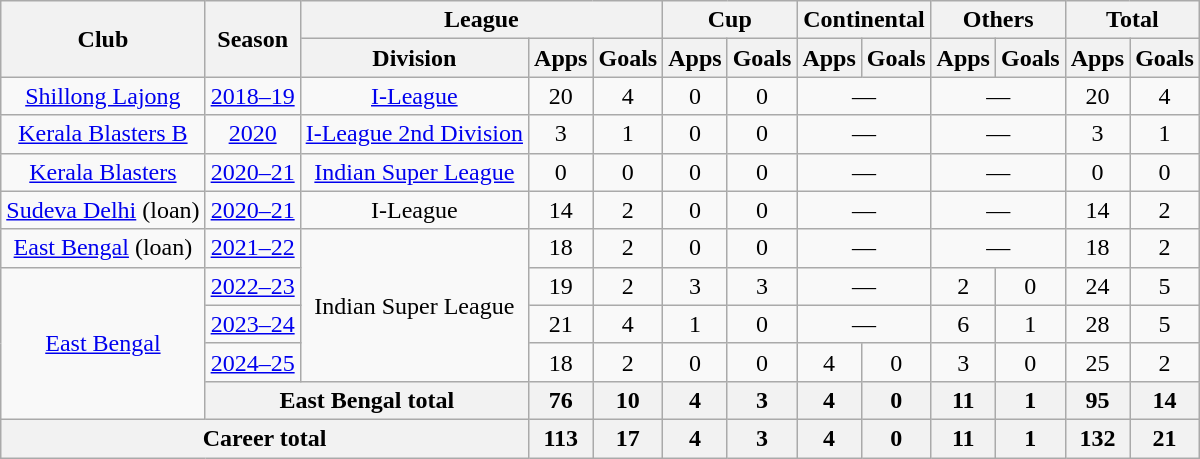<table class="wikitable" style="text-align: center;">
<tr>
<th rowspan="2">Club</th>
<th rowspan="2">Season</th>
<th colspan="3">League</th>
<th colspan="2">Cup</th>
<th colspan="2"><strong>Continental</strong></th>
<th colspan="2">Others</th>
<th colspan="2">Total</th>
</tr>
<tr>
<th>Division</th>
<th>Apps</th>
<th>Goals</th>
<th>Apps</th>
<th>Goals</th>
<th>Apps</th>
<th>Goals</th>
<th>Apps</th>
<th>Goals</th>
<th>Apps</th>
<th>Goals</th>
</tr>
<tr>
<td rowspan="1"><a href='#'>Shillong Lajong</a></td>
<td><a href='#'>2018–19</a></td>
<td rowspan="1"><a href='#'>I-League</a></td>
<td>20</td>
<td>4</td>
<td>0</td>
<td>0</td>
<td colspan="2">—</td>
<td colspan="2">—</td>
<td>20</td>
<td>4</td>
</tr>
<tr>
<td rowspan="1"><a href='#'>Kerala Blasters B</a></td>
<td><a href='#'>2020</a></td>
<td rowspan="1"><a href='#'>I-League 2nd Division</a></td>
<td>3</td>
<td>1</td>
<td>0</td>
<td>0</td>
<td colspan="2">—</td>
<td colspan="2">—</td>
<td>3</td>
<td>1</td>
</tr>
<tr>
<td rowspan="1"><a href='#'>Kerala Blasters</a></td>
<td><a href='#'>2020–21</a></td>
<td rowspan="1"><a href='#'>Indian Super League</a></td>
<td>0</td>
<td>0</td>
<td>0</td>
<td>0</td>
<td colspan="2">—</td>
<td colspan="2">—</td>
<td>0</td>
<td>0</td>
</tr>
<tr>
<td rowspan="1"><a href='#'>Sudeva Delhi</a> (loan)</td>
<td><a href='#'>2020–21</a></td>
<td rowspan="1">I-League</td>
<td>14</td>
<td>2</td>
<td>0</td>
<td>0</td>
<td colspan="2">—</td>
<td colspan="2">—</td>
<td>14</td>
<td>2</td>
</tr>
<tr>
<td rowspan="1"><a href='#'>East Bengal</a> (loan)</td>
<td><a href='#'>2021–22</a></td>
<td rowspan="4">Indian Super League</td>
<td>18</td>
<td>2</td>
<td>0</td>
<td>0</td>
<td colspan="2">—</td>
<td colspan="2">—</td>
<td>18</td>
<td>2</td>
</tr>
<tr>
<td rowspan="4"><a href='#'>East Bengal</a></td>
<td><a href='#'>2022–23</a></td>
<td>19</td>
<td>2</td>
<td>3</td>
<td>3</td>
<td colspan="2">—</td>
<td>2</td>
<td>0</td>
<td>24</td>
<td>5</td>
</tr>
<tr>
<td><a href='#'>2023–24</a></td>
<td>21</td>
<td>4</td>
<td>1</td>
<td>0</td>
<td colspan="2">—</td>
<td>6</td>
<td>1</td>
<td>28</td>
<td>5</td>
</tr>
<tr>
<td><a href='#'>2024–25</a></td>
<td>18</td>
<td>2</td>
<td>0</td>
<td>0</td>
<td>4</td>
<td>0</td>
<td>3</td>
<td>0</td>
<td>25</td>
<td>2</td>
</tr>
<tr>
<th colspan="2">East Bengal total</th>
<th>76</th>
<th>10</th>
<th>4</th>
<th>3</th>
<th>4</th>
<th>0</th>
<th>11</th>
<th>1</th>
<th>95</th>
<th>14</th>
</tr>
<tr>
<th colspan="3">Career total</th>
<th>113</th>
<th>17</th>
<th>4</th>
<th>3</th>
<th>4</th>
<th>0</th>
<th>11</th>
<th>1</th>
<th>132</th>
<th>21</th>
</tr>
</table>
